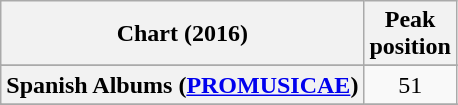<table class="wikitable sortable plainrowheaders" style="text-align:center">
<tr>
<th scope="col">Chart (2016)</th>
<th scope="col">Peak<br> position</th>
</tr>
<tr>
</tr>
<tr>
</tr>
<tr>
</tr>
<tr>
</tr>
<tr>
</tr>
<tr>
</tr>
<tr>
</tr>
<tr>
</tr>
<tr>
</tr>
<tr>
</tr>
<tr>
</tr>
<tr>
</tr>
<tr>
<th scope="row">Spanish Albums (<a href='#'>PROMUSICAE</a>)</th>
<td>51</td>
</tr>
<tr>
</tr>
<tr>
</tr>
<tr>
</tr>
</table>
